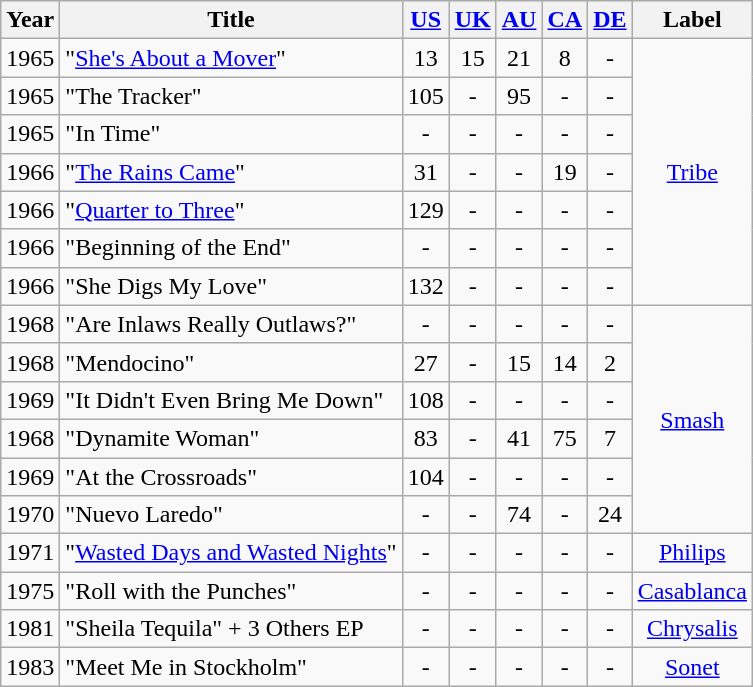<table class="wikitable" style="text-align:center;">
<tr>
<th>Year</th>
<th>Title</th>
<th><a href='#'>US</a><br></th>
<th><a href='#'>UK</a><br></th>
<th><a href='#'>AU</a><br></th>
<th><a href='#'>CA</a><br></th>
<th><a href='#'>DE</a><br></th>
<th>Label</th>
</tr>
<tr>
<td>1965</td>
<td style="text-align:left;">"<a href='#'>She's About a Mover</a>"</td>
<td>13</td>
<td>15</td>
<td>21</td>
<td>8</td>
<td>-</td>
<td rowspan="7"><a href='#'>Tribe</a></td>
</tr>
<tr>
<td>1965</td>
<td style="text-align:left;">"The Tracker"</td>
<td>105</td>
<td>-</td>
<td>95</td>
<td>-</td>
<td>-</td>
</tr>
<tr>
<td>1965</td>
<td style="text-align:left;">"In Time"</td>
<td>-</td>
<td>-</td>
<td>-</td>
<td>-</td>
<td>-</td>
</tr>
<tr>
<td>1966</td>
<td style="text-align:left;">"<a href='#'>The Rains Came</a>"</td>
<td>31</td>
<td>-</td>
<td>-</td>
<td>19</td>
<td>-</td>
</tr>
<tr>
<td>1966</td>
<td style="text-align:left;">"<a href='#'>Quarter to Three</a>"</td>
<td>129</td>
<td>-</td>
<td>-</td>
<td>-</td>
<td>-</td>
</tr>
<tr>
<td>1966</td>
<td style="text-align:left;">"Beginning of the End"</td>
<td>-</td>
<td>-</td>
<td>-</td>
<td>-</td>
<td>-</td>
</tr>
<tr>
<td>1966</td>
<td style="text-align:left;">"She Digs My Love"</td>
<td>132</td>
<td>-</td>
<td>-</td>
<td>-</td>
<td>-</td>
</tr>
<tr>
<td>1968</td>
<td style="text-align:left;">"Are Inlaws Really Outlaws?"</td>
<td>-</td>
<td>-</td>
<td>-</td>
<td>-</td>
<td>-</td>
<td rowspan=6><a href='#'>Smash</a></td>
</tr>
<tr>
<td>1968</td>
<td style="text-align:left;">"Mendocino"</td>
<td>27</td>
<td>-</td>
<td>15</td>
<td>14</td>
<td>2</td>
</tr>
<tr>
<td>1969</td>
<td style="text-align:left;">"It Didn't Even Bring Me Down"</td>
<td>108</td>
<td>-</td>
<td>-</td>
<td>-</td>
<td>-</td>
</tr>
<tr>
<td>1968</td>
<td style="text-align:left;">"Dynamite Woman"</td>
<td>83</td>
<td>-</td>
<td>41</td>
<td>75</td>
<td>7</td>
</tr>
<tr>
<td>1969</td>
<td style="text-align:left;">"At the Crossroads"</td>
<td>104</td>
<td>-</td>
<td>-</td>
<td>-</td>
<td>-</td>
</tr>
<tr>
<td>1970</td>
<td style="text-align:left;">"Nuevo Laredo"</td>
<td>-</td>
<td>-</td>
<td>74</td>
<td>-</td>
<td>24</td>
</tr>
<tr>
<td>1971</td>
<td style="text-align:left;">"<a href='#'>Wasted Days and Wasted Nights</a>"</td>
<td>-</td>
<td>-</td>
<td>-</td>
<td>-</td>
<td>-</td>
<td><a href='#'>Philips</a></td>
</tr>
<tr>
<td>1975</td>
<td style="text-align:left;">"Roll with the Punches"</td>
<td>-</td>
<td>-</td>
<td>-</td>
<td>-</td>
<td>-</td>
<td><a href='#'>Casablanca</a></td>
</tr>
<tr>
<td>1981</td>
<td style="text-align:left;">"Sheila Tequila" + 3 Others EP</td>
<td>-</td>
<td>-</td>
<td>-</td>
<td>-</td>
<td>-</td>
<td><a href='#'>Chrysalis</a></td>
</tr>
<tr>
<td>1983</td>
<td style="text-align:left;">"Meet Me in Stockholm"</td>
<td>-</td>
<td>-</td>
<td>-</td>
<td>-</td>
<td>-</td>
<td><a href='#'>Sonet</a></td>
</tr>
</table>
